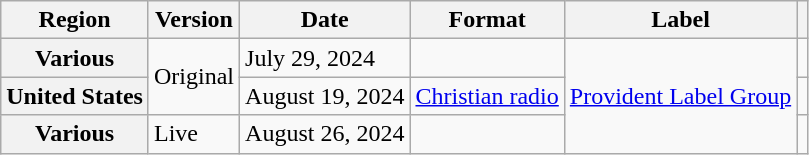<table class="wikitable plainrowheaders">
<tr>
<th scope="col">Region</th>
<th scope="col">Version</th>
<th scope="col">Date</th>
<th scope="col">Format</th>
<th scope="col">Label</th>
<th scope="col"></th>
</tr>
<tr>
<th scope="row">Various</th>
<td rowspan="2">Original</td>
<td>July 29, 2024</td>
<td></td>
<td rowspan="3"><a href='#'>Provident Label Group</a></td>
<td></td>
</tr>
<tr>
<th scope="row">United States</th>
<td>August 19, 2024</td>
<td><a href='#'>Christian radio</a></td>
<td></td>
</tr>
<tr>
<th scope="row">Various</th>
<td>Live</td>
<td>August 26, 2024</td>
<td></td>
<td></td>
</tr>
</table>
